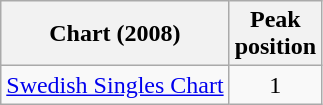<table class="wikitable">
<tr>
<th align="left">Chart (2008)</th>
<th align="left">Peak<br>position</th>
</tr>
<tr>
<td><a href='#'>Swedish Singles Chart</a></td>
<td align="center">1</td>
</tr>
</table>
